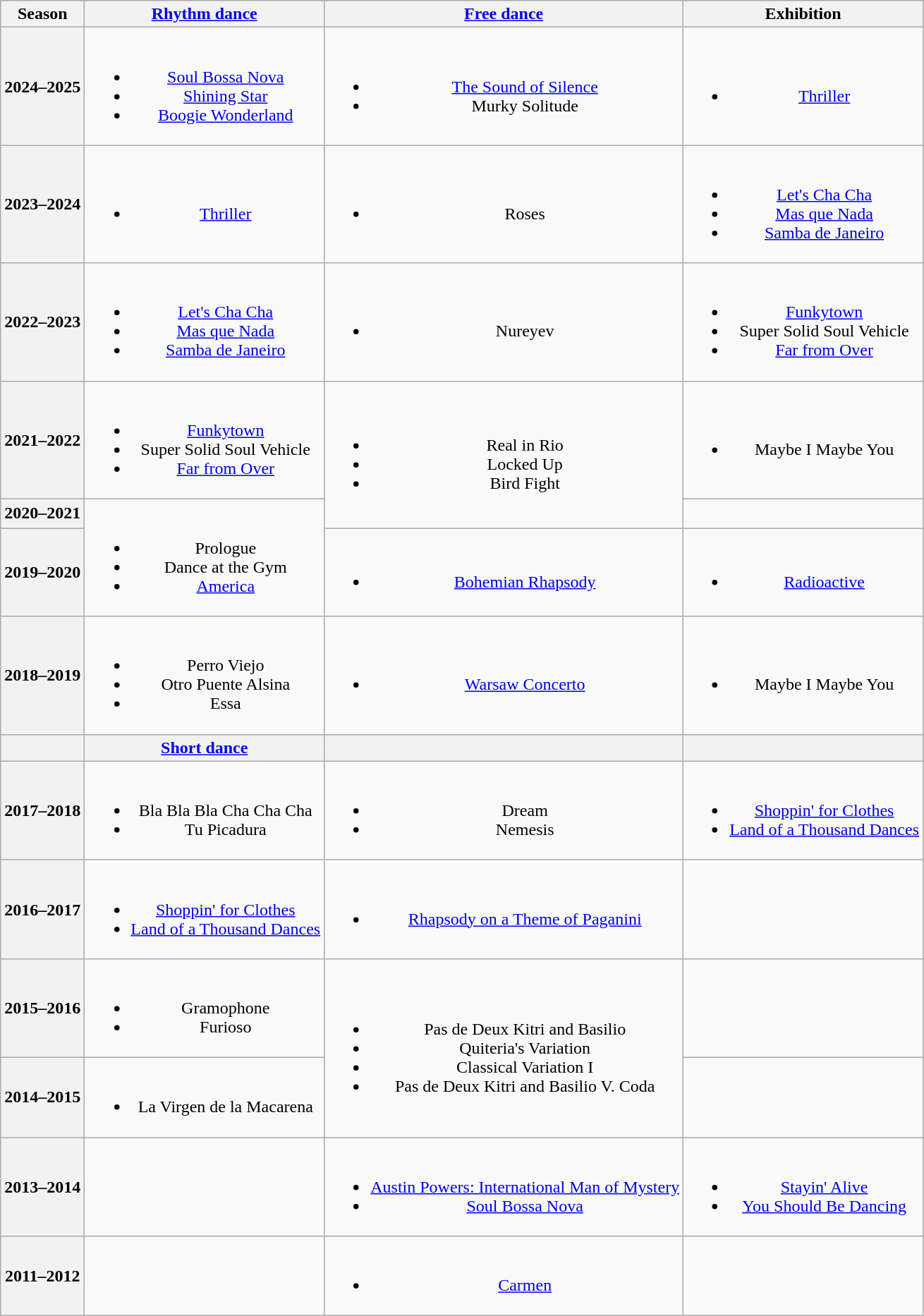<table class=wikitable style=text-align:center>
<tr>
<th>Season</th>
<th><a href='#'>Rhythm dance</a></th>
<th><a href='#'>Free dance</a></th>
<th>Exhibition</th>
</tr>
<tr>
<th>2024–2025 <br> </th>
<td><br><ul><li><a href='#'>Soul Bossa Nova</a> <br> </li><li><a href='#'>Shining Star</a> <br> </li><li><a href='#'>Boogie Wonderland</a> <br> </li></ul></td>
<td><br><ul><li><a href='#'>The Sound of Silence</a> <br> </li><li>Murky Solitude <br> </li></ul></td>
<td><br><ul><li><a href='#'>Thriller</a> <br></li></ul></td>
</tr>
<tr>
<th>2023–2024 <br></th>
<td><br><ul><li><a href='#'>Thriller</a> <br></li></ul></td>
<td><br><ul><li>Roses <br> </li></ul></td>
<td><br><ul><li><a href='#'>Let's Cha Cha</a> <br> </li><li><a href='#'>Mas que Nada</a> <br> </li><li><a href='#'>Samba de Janeiro</a> <br></li></ul></td>
</tr>
<tr>
<th>2022–2023 <br></th>
<td><br><ul><li> <a href='#'>Let's Cha Cha</a> <br> </li><li> <a href='#'>Mas que Nada</a> <br> </li><li> <a href='#'>Samba de Janeiro</a> <br></li></ul></td>
<td><br><ul><li>Nureyev <br> </li></ul></td>
<td><br><ul><li><a href='#'>Funkytown</a> <br> </li><li>Super Solid Soul Vehicle <br> </li><li><a href='#'>Far from Over</a> <br></li></ul></td>
</tr>
<tr>
<th>2021–2022 <br></th>
<td><br><ul><li> <a href='#'>Funkytown</a> <br> </li><li> Super Solid Soul Vehicle <br> </li><li> <a href='#'>Far from Over</a> <br></li></ul></td>
<td rowspan=2><br><ul><li>Real in Rio</li><li>Locked Up</li><li>Bird Fight <br> </li></ul></td>
<td><br><ul><li>Maybe I Maybe You <br></li></ul></td>
</tr>
<tr>
<th>2020–2021 <br></th>
<td rowspan=2><br><ul><li> Prologue</li><li> Dance at the Gym</li><li> <a href='#'>America</a> <br></li></ul></td>
<td></td>
</tr>
<tr>
<th>2019–2020 <br></th>
<td><br><ul><li><a href='#'>Bohemian Rhapsody</a> <br> </li></ul></td>
<td><br><ul><li><a href='#'>Radioactive</a> <br></li></ul></td>
</tr>
<tr>
<th>2018–2019 <br></th>
<td><br><ul><li> Perro Viejo</li><li> Otro Puente Alsina</li><li> Essa <br></li></ul></td>
<td><br><ul><li><a href='#'>Warsaw Concerto</a> <br></li></ul></td>
<td><br><ul><li>Maybe I Maybe You <br></li></ul></td>
</tr>
<tr>
<th></th>
<th><a href='#'>Short dance</a></th>
<th></th>
<th></th>
</tr>
<tr>
<th>2017–2018 <br></th>
<td><br><ul><li> Bla Bla Bla Cha Cha Cha <br></li><li> Tu Picadura <br></li></ul></td>
<td><br><ul><li>Dream <br></li><li>Nemesis <br></li></ul></td>
<td><br><ul><li> <a href='#'>Shoppin' for Clothes</a> <br></li><li> <a href='#'>Land of a Thousand Dances</a> <br></li></ul></td>
</tr>
<tr>
<th>2016–2017 <br></th>
<td><br><ul><li> <a href='#'>Shoppin' for Clothes</a> <br></li><li> <a href='#'>Land of a Thousand Dances</a> <br></li></ul></td>
<td><br><ul><li><a href='#'>Rhapsody on a Theme of Paganini</a> <br></li></ul></td>
<td></td>
</tr>
<tr>
<th>2015–2016 <br></th>
<td><br><ul><li> Gramophone <br></li><li> Furioso <br></li></ul></td>
<td rowspan=2><br><ul><li>Pas de Deux Kitri and Basilio</li><li>Quiteria's Variation</li><li>Classical Variation I</li><li>Pas de Deux Kitri and Basilio V. Coda <br></li></ul></td>
<td></td>
</tr>
<tr>
<th>2014–2015 <br></th>
<td><br><ul><li>La Virgen de la Macarena <br></li></ul></td>
<td></td>
</tr>
<tr>
<th>2013–2014 <br></th>
<td></td>
<td><br><ul><li><a href='#'>Austin Powers: International Man of Mystery</a> <br></li><li><a href='#'>Soul Bossa Nova</a> <br> </li></ul></td>
<td><br><ul><li><a href='#'>Stayin' Alive</a></li><li><a href='#'>You Should Be Dancing</a> <br></li></ul></td>
</tr>
<tr>
<th>2011–2012</th>
<td></td>
<td><br><ul><li><a href='#'>Carmen</a> <br></li></ul></td>
<td></td>
</tr>
</table>
